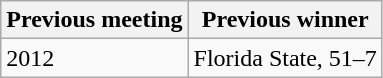<table class="wikitable">
<tr>
<th>Previous meeting</th>
<th>Previous winner</th>
</tr>
<tr>
<td>2012</td>
<td>Florida State, 51–7</td>
</tr>
</table>
